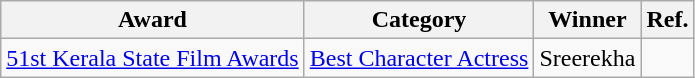<table class="wikitable">
<tr>
<th>Award</th>
<th>Category</th>
<th>Winner</th>
<th>Ref.</th>
</tr>
<tr>
<td><a href='#'>51st Kerala State Film Awards</a></td>
<td><a href='#'>Best Character Actress</a></td>
<td>Sreerekha</td>
<td></td>
</tr>
</table>
